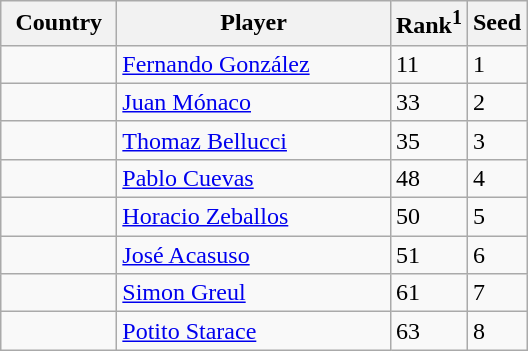<table class="sortable wikitable">
<tr>
<th width="70">Country</th>
<th width="175">Player</th>
<th>Rank<sup>1</sup></th>
<th>Seed</th>
</tr>
<tr>
<td></td>
<td><a href='#'>Fernando González</a></td>
<td>11</td>
<td>1</td>
</tr>
<tr>
<td></td>
<td><a href='#'>Juan Mónaco</a></td>
<td>33</td>
<td>2</td>
</tr>
<tr>
<td></td>
<td><a href='#'>Thomaz Bellucci</a></td>
<td>35</td>
<td>3</td>
</tr>
<tr>
<td></td>
<td><a href='#'>Pablo Cuevas</a></td>
<td>48</td>
<td>4</td>
</tr>
<tr>
<td></td>
<td><a href='#'>Horacio Zeballos</a></td>
<td>50</td>
<td>5</td>
</tr>
<tr>
<td></td>
<td><a href='#'>José Acasuso</a></td>
<td>51</td>
<td>6</td>
</tr>
<tr>
<td></td>
<td><a href='#'>Simon Greul</a></td>
<td>61</td>
<td>7</td>
</tr>
<tr>
<td></td>
<td><a href='#'>Potito Starace</a></td>
<td>63</td>
<td>8</td>
</tr>
</table>
